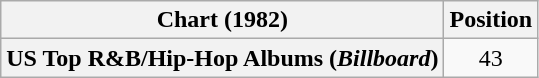<table class="wikitable plainrowheaders" style="text-align:center">
<tr>
<th scope="col">Chart (1982)</th>
<th scope="col">Position</th>
</tr>
<tr>
<th scope="row">US Top R&B/Hip-Hop Albums (<em>Billboard</em>)</th>
<td>43</td>
</tr>
</table>
